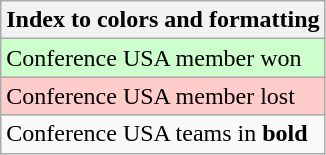<table class="wikitable">
<tr>
<th>Index to colors and formatting</th>
</tr>
<tr style="background:#cfc;">
<td>Conference USA member won</td>
</tr>
<tr style="background:#fcc;">
<td>Conference USA member lost</td>
</tr>
<tr>
<td>Conference USA teams in <strong>bold</strong></td>
</tr>
</table>
